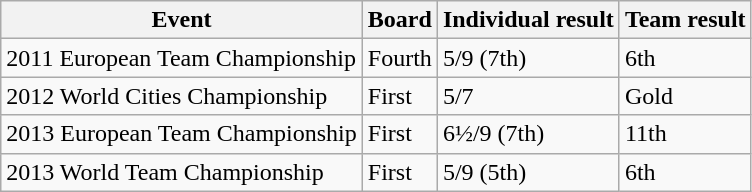<table class="wikitable" style="text-align: left;">
<tr>
<th>Event</th>
<th>Board</th>
<th>Individual result</th>
<th>Team result</th>
</tr>
<tr>
<td>2011 European Team Championship</td>
<td>Fourth</td>
<td>5/9 (7th)</td>
<td>6th</td>
</tr>
<tr>
<td>2012 World Cities Championship</td>
<td>First</td>
<td>5/7</td>
<td>Gold</td>
</tr>
<tr>
<td>2013 European Team Championship</td>
<td>First</td>
<td>6½/9 (7th)</td>
<td>11th</td>
</tr>
<tr>
<td>2013 World Team Championship</td>
<td>First</td>
<td>5/9 (5th)</td>
<td>6th</td>
</tr>
</table>
